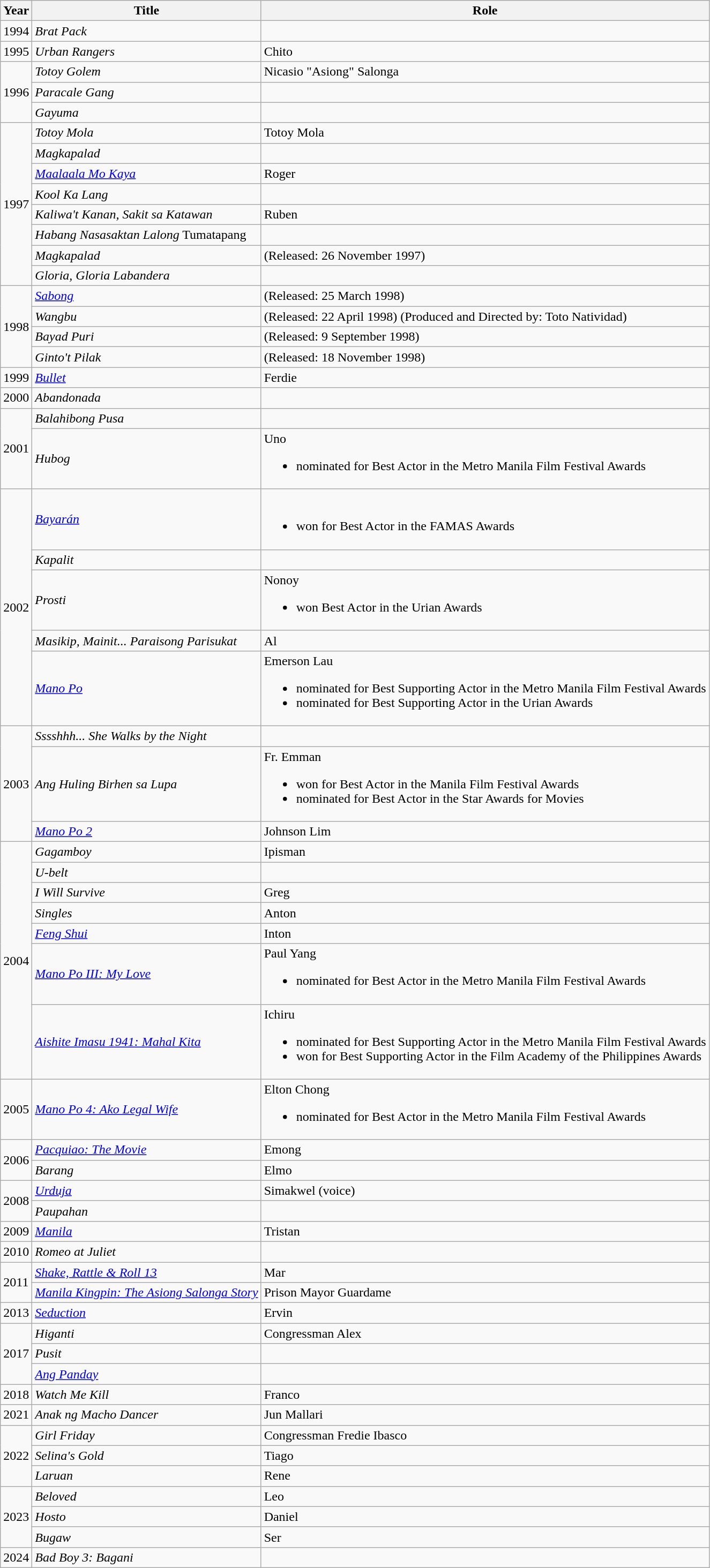<table class="wikitable sortable">
<tr>
<th>Year</th>
<th>Title</th>
<th>Role</th>
</tr>
<tr>
<td>1994</td>
<td><em>Brat Pack</em></td>
<td></td>
</tr>
<tr>
<td>1995</td>
<td><em>Urban Rangers</em></td>
<td>Chito</td>
</tr>
<tr>
<td rowspan="3">1996</td>
<td><em>Totoy Golem</em></td>
<td>Nicasio "Asiong" Salonga</td>
</tr>
<tr>
<td><em>Paracale Gang</em></td>
<td></td>
</tr>
<tr>
<td><em>Gayuma</em></td>
<td></td>
</tr>
<tr>
<td rowspan=8>1997</td>
<td><em>Totoy Mola</em></td>
<td>Totoy Mola</td>
</tr>
<tr>
<td><em>Magkapalad</em></td>
<td></td>
</tr>
<tr>
<td><em><a href='#'>Maalaala Mo Kaya</a></em></td>
<td>Roger</td>
</tr>
<tr>
<td><em>Kool Ka Lang</em></td>
<td></td>
</tr>
<tr>
<td><em>Kaliwa't Kanan, Sakit sa Katawan</em></td>
<td>Ruben</td>
</tr>
<tr>
<td><em>Habang Nasasaktan Lalong</em> Tumatapang</td>
<td></td>
</tr>
<tr>
<td><em>Magkapalad</em></td>
<td>(Released: 26 November 1997)</td>
</tr>
<tr>
<td><em>Gloria, Gloria Labandera</em></td>
<td></td>
</tr>
<tr>
<td rowspan=4>1998</td>
<td><em><a href='#'>Sabong</a></em></td>
<td>(Released: 25 March 1998)</td>
</tr>
<tr>
<td><em>Wangbu</em></td>
<td>(Released: 22 April 1998) (Produced and Directed by: Toto Natividad)</td>
</tr>
<tr>
<td><em>Bayad Puri</em></td>
<td>(Released: 9 September 1998)</td>
</tr>
<tr>
<td><em>Ginto't Pilak</em></td>
<td>(Released: 18 November 1998)</td>
</tr>
<tr>
<td>1999</td>
<td><em><a href='#'>Bullet</a></em></td>
<td>Ferdie</td>
</tr>
<tr>
<td>2000</td>
<td><em>Abandonada</em></td>
<td></td>
</tr>
<tr>
<td rowspan=2>2001</td>
<td><em>Balahibong Pusa</em></td>
<td></td>
</tr>
<tr>
<td><em>Hubog</em></td>
<td>Uno<br><ul><li>nominated for Best Actor in the Metro Manila Film Festival Awards</li></ul></td>
</tr>
<tr>
<td rowspan=5>2002</td>
<td><em><a href='#'>Bayarán</a></em></td>
<td><br><ul><li>won for Best Actor in the FAMAS Awards</li></ul></td>
</tr>
<tr>
<td><em>Kapalit</em></td>
<td></td>
</tr>
<tr>
<td><em>Prosti</em></td>
<td>Nonoy<br><ul><li>won Best Actor in the Urian Awards</li></ul></td>
</tr>
<tr>
<td><em>Masikip, Mainit... Paraisong Parisukat</em></td>
<td>Al</td>
</tr>
<tr>
<td><em><a href='#'>Mano Po</a></em></td>
<td>Emerson Lau<br><ul><li>nominated for Best Supporting Actor in the Metro Manila Film Festival Awards</li><li>nominated for Best Supporting Actor in the Urian Awards</li></ul></td>
</tr>
<tr>
<td rowspan=3>2003</td>
<td><em> Sssshhh... She Walks by the Night</em></td>
<td></td>
</tr>
<tr>
<td><em>Ang Huling Birhen sa Lupa</em></td>
<td>Fr. Emman<br><ul><li>won for Best Actor in the Manila Film Festival Awards</li><li>nominated for Best Actor in the Star Awards for Movies</li></ul></td>
</tr>
<tr>
<td><em><a href='#'>Mano Po 2</a></em></td>
<td>Johnson Lim</td>
</tr>
<tr>
<td rowspan=7>2004</td>
<td><em>Gagamboy</em></td>
<td>Ipisman</td>
</tr>
<tr>
<td><em>U-belt</em></td>
<td></td>
</tr>
<tr>
<td><em>I Will Survive</em></td>
<td>Greg</td>
</tr>
<tr>
<td><em>Singles</em></td>
<td>Anton</td>
</tr>
<tr>
<td><em><a href='#'>Feng Shui</a></em></td>
<td>Inton</td>
</tr>
<tr>
<td><em><a href='#'>Mano Po III: My Love</a></em></td>
<td>Paul Yang<br><ul><li>nominated for Best Actor in the Metro Manila Film Festival Awards</li></ul></td>
</tr>
<tr>
<td><em><a href='#'>Aishite Imasu 1941: Mahal Kita</a></em></td>
<td>Ichiru<br><ul><li>nominated for Best Supporting Actor in the Metro Manila Film Festival Awards</li><li>won for Best Supporting Actor in the Film Academy of the Philippines Awards</li></ul></td>
</tr>
<tr>
<td>2005</td>
<td><em><a href='#'>Mano Po 4: Ako Legal Wife</a></em></td>
<td>Elton Chong<br><ul><li>nominated for Best Actor in the Metro Manila Film Festival Awards</li></ul></td>
</tr>
<tr>
<td rowspan=2>2006</td>
<td><em><a href='#'>Pacquiao: The Movie</a></em></td>
<td>Emong</td>
</tr>
<tr>
<td><em>Barang</em></td>
<td>Elmo</td>
</tr>
<tr>
<td rowspan=2>2008</td>
<td><em><a href='#'>Urduja</a></em></td>
<td>Simakwel (voice)</td>
</tr>
<tr>
<td><em>Paupahan</em></td>
<td></td>
</tr>
<tr>
<td>2009</td>
<td><em><a href='#'>Manila</a></em></td>
<td>Tristan</td>
</tr>
<tr>
<td>2010</td>
<td><em>Romeo at Juliet</em></td>
<td></td>
</tr>
<tr>
<td rowspan="2">2011</td>
<td><em><a href='#'>Shake, Rattle & Roll 13</a></em></td>
<td>Mar</td>
</tr>
<tr>
<td><em><a href='#'>Manila Kingpin: The Asiong Salonga Story </a></em></td>
<td>Prison Mayor Guardame</td>
</tr>
<tr>
<td>2013</td>
<td><em><a href='#'>Seduction</a></em></td>
<td>Ervin</td>
</tr>
<tr>
<td rowspan=3>2017</td>
<td><em>Higanti</em></td>
<td>Congressman Alex</td>
</tr>
<tr>
<td><em>Pusit</em></td>
<td></td>
</tr>
<tr>
<td><em><a href='#'>Ang Panday</a></em></td>
<td></td>
</tr>
<tr>
<td>2018</td>
<td><em>Watch Me Kill</em></td>
<td>Franco</td>
</tr>
<tr>
<td>2021</td>
<td><em>Anak ng Macho Dancer</em></td>
<td>Jun Mallari</td>
</tr>
<tr>
<td rowspan="3">2022</td>
<td><em>Girl Friday</em></td>
<td>Congressman Fredie Ibasco</td>
</tr>
<tr>
<td><em>Selina's Gold</em></td>
<td>Tiago</td>
</tr>
<tr>
<td><em>Laruan</em></td>
<td>Rene</td>
</tr>
<tr>
<td rowspan="3">2023</td>
<td><em>Beloved</em></td>
<td>Leo</td>
</tr>
<tr>
<td><em>Hosto</em></td>
<td>Daniel</td>
</tr>
<tr>
<td><em>Bugaw</em></td>
<td>Ser</td>
</tr>
<tr>
<td>2024</td>
<td><em>Bad Boy 3: Bagani</em></td>
<td></td>
</tr>
</table>
